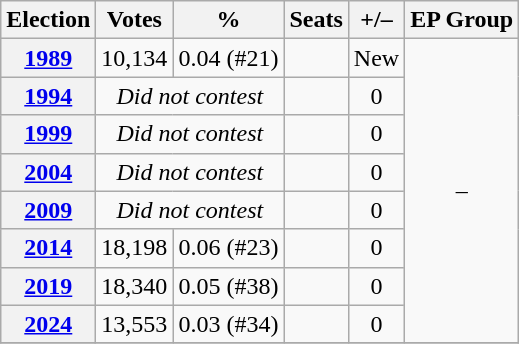<table class="wikitable" style="text-align:center;">
<tr>
<th>Election</th>
<th>Votes</th>
<th>%</th>
<th>Seats</th>
<th>+/–</th>
<th>EP Group</th>
</tr>
<tr>
<th><a href='#'>1989</a></th>
<td>10,134</td>
<td>0.04 (#21)</td>
<td></td>
<td>New</td>
<td rowspan=8>–</td>
</tr>
<tr>
<th><a href='#'>1994</a></th>
<td colspan=2><em>Did not contest</em></td>
<td></td>
<td> 0</td>
</tr>
<tr>
<th><a href='#'>1999</a></th>
<td colspan=2><em>Did not contest</em></td>
<td></td>
<td> 0</td>
</tr>
<tr>
<th><a href='#'>2004</a></th>
<td colspan=2><em>Did not contest</em></td>
<td></td>
<td> 0</td>
</tr>
<tr>
<th><a href='#'>2009</a></th>
<td colspan=2><em>Did not contest</em></td>
<td></td>
<td> 0</td>
</tr>
<tr>
<th><a href='#'>2014</a></th>
<td>18,198</td>
<td>0.06 (#23)</td>
<td></td>
<td> 0</td>
</tr>
<tr>
<th><a href='#'>2019</a></th>
<td>18,340</td>
<td>0.05 (#38)</td>
<td></td>
<td> 0</td>
</tr>
<tr>
<th><a href='#'>2024</a></th>
<td>13,553</td>
<td>0.03 (#34)</td>
<td></td>
<td> 0</td>
</tr>
<tr>
</tr>
</table>
